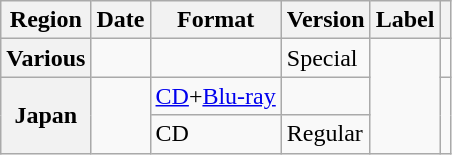<table class="wikitable plainrowheaders">
<tr>
<th scope="col">Region</th>
<th>Date</th>
<th>Format</th>
<th>Version</th>
<th>Label</th>
<th></th>
</tr>
<tr>
<th scope="row">Various</th>
<td></td>
<td></td>
<td>Special</td>
<td rowspan="3"></td>
<td style="text-align:center"></td>
</tr>
<tr>
<th scope="row" rowspan=2>Japan</th>
<td rowspan="2"></td>
<td><a href='#'>CD</a>+<a href='#'>Blu-ray</a></td>
<td></td>
<td rowspan="2" style="text-align:center"></td>
</tr>
<tr>
<td>CD</td>
<td>Regular</td>
</tr>
</table>
